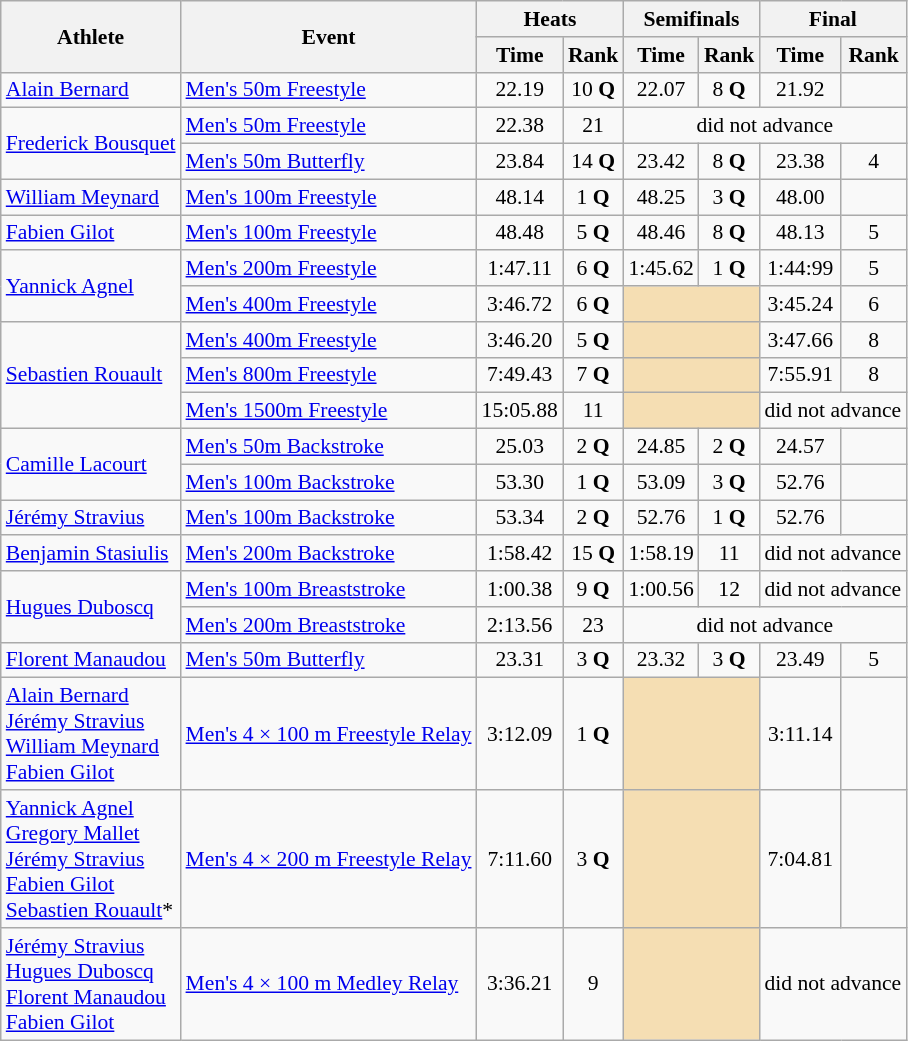<table class=wikitable style="font-size:90%">
<tr>
<th rowspan="2">Athlete</th>
<th rowspan="2">Event</th>
<th colspan="2">Heats</th>
<th colspan="2">Semifinals</th>
<th colspan="2">Final</th>
</tr>
<tr>
<th>Time</th>
<th>Rank</th>
<th>Time</th>
<th>Rank</th>
<th>Time</th>
<th>Rank</th>
</tr>
<tr>
<td rowspan="1"><a href='#'>Alain Bernard</a></td>
<td><a href='#'>Men's 50m Freestyle</a></td>
<td align=center>22.19</td>
<td align=center>10 <strong>Q</strong></td>
<td align=center>22.07</td>
<td align=center>8 <strong>Q</strong></td>
<td align=center>21.92</td>
<td align=center></td>
</tr>
<tr>
<td rowspan="2"><a href='#'>Frederick Bousquet</a></td>
<td><a href='#'>Men's 50m Freestyle</a></td>
<td align=center>22.38</td>
<td align=center>21</td>
<td align=center colspan=4>did not advance</td>
</tr>
<tr>
<td><a href='#'>Men's 50m Butterfly</a></td>
<td align=center>23.84</td>
<td align=center>14 <strong>Q</strong></td>
<td align=center>23.42</td>
<td align=center>8 <strong>Q</strong></td>
<td align=center>23.38</td>
<td align=center>4</td>
</tr>
<tr>
<td rowspan="1"><a href='#'>William Meynard</a></td>
<td><a href='#'>Men's 100m Freestyle</a></td>
<td align=center>48.14</td>
<td align=center>1 <strong>Q</strong></td>
<td align=center>48.25</td>
<td align=center>3 <strong>Q</strong></td>
<td align=center>48.00</td>
<td align=center></td>
</tr>
<tr>
<td rowspan="1"><a href='#'>Fabien Gilot</a></td>
<td><a href='#'>Men's 100m Freestyle</a></td>
<td align=center>48.48</td>
<td align=center>5 <strong>Q</strong></td>
<td align=center>48.46</td>
<td align=center>8 <strong>Q</strong></td>
<td align=center>48.13</td>
<td align=center>5</td>
</tr>
<tr>
<td rowspan="2"><a href='#'>Yannick Agnel</a></td>
<td><a href='#'>Men's 200m Freestyle</a></td>
<td align=center>1:47.11</td>
<td align=center>6 <strong>Q</strong></td>
<td align=center>1:45.62</td>
<td align=center>1 <strong>Q</strong></td>
<td align=center>1:44:99</td>
<td align=center>5</td>
</tr>
<tr>
<td><a href='#'>Men's 400m Freestyle</a></td>
<td align=center>3:46.72</td>
<td align=center>6 <strong>Q</strong></td>
<td colspan= 2 bgcolor="wheat"></td>
<td align=center>3:45.24</td>
<td align=center>6</td>
</tr>
<tr>
<td rowspan="3"><a href='#'>Sebastien Rouault</a></td>
<td><a href='#'>Men's 400m Freestyle</a></td>
<td align=center>3:46.20</td>
<td align=center>5 <strong>Q</strong></td>
<td colspan= 2 bgcolor="wheat"></td>
<td align=center>3:47.66</td>
<td align=center>8</td>
</tr>
<tr>
<td><a href='#'>Men's 800m Freestyle</a></td>
<td align=center>7:49.43</td>
<td align=center>7 <strong>Q</strong></td>
<td colspan= 2 bgcolor="wheat"></td>
<td align=center>7:55.91</td>
<td align=center>8</td>
</tr>
<tr>
<td><a href='#'>Men's 1500m Freestyle</a></td>
<td align=center>15:05.88</td>
<td align=center>11</td>
<td colspan= 2 bgcolor="wheat"></td>
<td align=center colspan=2>did not advance</td>
</tr>
<tr>
<td rowspan="2"><a href='#'>Camille Lacourt</a></td>
<td><a href='#'>Men's 50m Backstroke</a></td>
<td align=center>25.03</td>
<td align=center>2 <strong>Q</strong></td>
<td align=center>24.85</td>
<td align=center>2 <strong>Q</strong></td>
<td align=center>24.57</td>
<td align=center></td>
</tr>
<tr>
<td><a href='#'>Men's 100m Backstroke</a></td>
<td align=center>53.30</td>
<td align=center>1 <strong>Q</strong></td>
<td align=center>53.09</td>
<td align=center>3 <strong>Q</strong></td>
<td align=center>52.76</td>
<td align=center></td>
</tr>
<tr>
<td rowspan="1"><a href='#'>Jérémy Stravius</a></td>
<td><a href='#'>Men's 100m Backstroke</a></td>
<td align=center>53.34</td>
<td align=center>2 <strong>Q</strong></td>
<td align=center>52.76</td>
<td align=center>1 <strong>Q</strong></td>
<td align=center>52.76</td>
<td align=center></td>
</tr>
<tr>
<td rowspan="1"><a href='#'>Benjamin Stasiulis</a></td>
<td><a href='#'>Men's 200m Backstroke</a></td>
<td align=center>1:58.42</td>
<td align=center>15 <strong>Q</strong></td>
<td align=center>1:58.19</td>
<td align=center>11</td>
<td align=center colspan=2>did not advance</td>
</tr>
<tr>
<td rowspan="2"><a href='#'>Hugues Duboscq</a></td>
<td><a href='#'>Men's 100m Breaststroke</a></td>
<td align=center>1:00.38</td>
<td align=center>9 <strong>Q</strong></td>
<td align=center>1:00.56</td>
<td align=center>12</td>
<td align=center colspan=2>did not advance</td>
</tr>
<tr>
<td><a href='#'>Men's 200m Breaststroke</a></td>
<td align=center>2:13.56</td>
<td align=center>23</td>
<td align=center colspan=4>did not advance</td>
</tr>
<tr>
<td rowspan="1"><a href='#'>Florent Manaudou</a></td>
<td><a href='#'>Men's 50m Butterfly</a></td>
<td align=center>23.31</td>
<td align=center>3 <strong>Q</strong></td>
<td align=center>23.32</td>
<td align=center>3 <strong>Q</strong></td>
<td align=center>23.49</td>
<td align=center>5</td>
</tr>
<tr>
<td rowspan="1"><a href='#'>Alain Bernard</a><br><a href='#'>Jérémy Stravius</a><br><a href='#'>William Meynard</a><br><a href='#'>Fabien Gilot</a></td>
<td><a href='#'>Men's 4 × 100 m Freestyle Relay</a></td>
<td align=center>3:12.09</td>
<td align=center>1 <strong>Q</strong></td>
<td colspan= 2 bgcolor="wheat"></td>
<td align=center>3:11.14</td>
<td align=center></td>
</tr>
<tr>
<td rowspan="1"><a href='#'>Yannick Agnel</a><br><a href='#'>Gregory Mallet</a><br><a href='#'>Jérémy Stravius</a><br><a href='#'>Fabien Gilot</a><br><a href='#'>Sebastien Rouault</a>*</td>
<td><a href='#'>Men's 4 × 200 m Freestyle Relay</a></td>
<td align=center>7:11.60</td>
<td align=center>3 <strong>Q</strong></td>
<td colspan= 2 bgcolor="wheat"></td>
<td align=center>7:04.81</td>
<td align=center></td>
</tr>
<tr>
<td rowspan="1"><a href='#'>Jérémy Stravius</a><br><a href='#'>Hugues Duboscq</a><br><a href='#'>Florent Manaudou</a><br><a href='#'>Fabien Gilot</a></td>
<td><a href='#'>Men's 4 × 100 m Medley Relay</a></td>
<td align=center>3:36.21</td>
<td align=center>9</td>
<td colspan= 2 bgcolor="wheat"></td>
<td align=center colspan=2>did not advance</td>
</tr>
</table>
